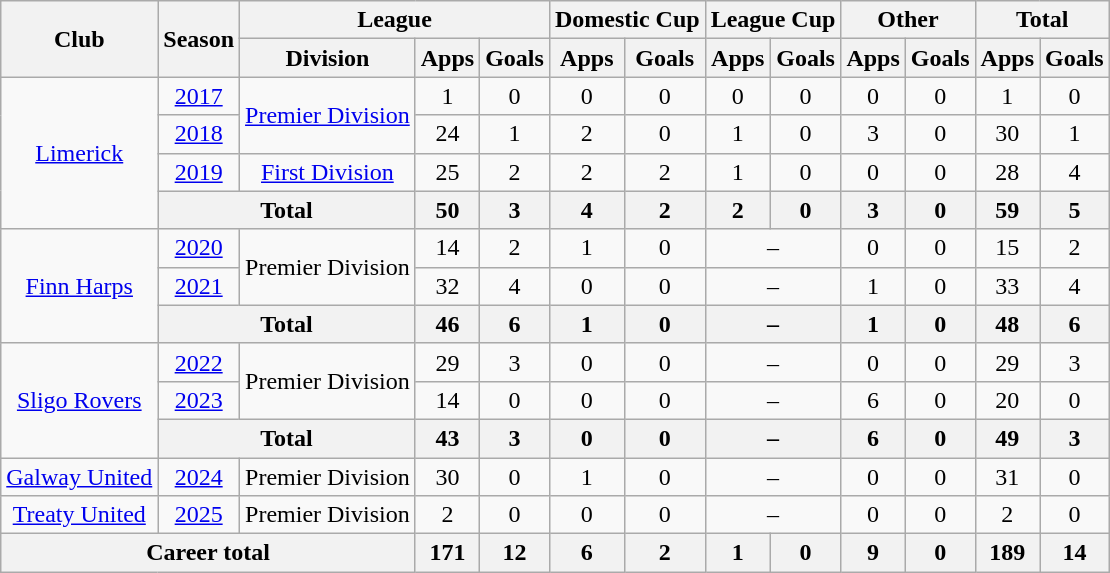<table class="wikitable" style="text-align:center">
<tr>
<th rowspan="2">Club</th>
<th rowspan="2">Season</th>
<th colspan="3">League</th>
<th colspan="2">Domestic Cup</th>
<th colspan="2">League Cup</th>
<th colspan="2">Other</th>
<th colspan="2">Total</th>
</tr>
<tr>
<th>Division</th>
<th>Apps</th>
<th>Goals</th>
<th>Apps</th>
<th>Goals</th>
<th>Apps</th>
<th>Goals</th>
<th>Apps</th>
<th>Goals</th>
<th>Apps</th>
<th>Goals</th>
</tr>
<tr>
<td rowspan="4"><a href='#'>Limerick</a></td>
<td><a href='#'>2017</a></td>
<td rowspan="2"><a href='#'>Premier Division</a></td>
<td>1</td>
<td>0</td>
<td>0</td>
<td>0</td>
<td>0</td>
<td>0</td>
<td>0</td>
<td>0</td>
<td>1</td>
<td>0</td>
</tr>
<tr>
<td><a href='#'>2018</a></td>
<td>24</td>
<td>1</td>
<td>2</td>
<td>0</td>
<td>1</td>
<td>0</td>
<td>3</td>
<td>0</td>
<td>30</td>
<td>1</td>
</tr>
<tr>
<td><a href='#'>2019</a></td>
<td><a href='#'>First Division</a></td>
<td>25</td>
<td>2</td>
<td>2</td>
<td>2</td>
<td>1</td>
<td>0</td>
<td>0</td>
<td>0</td>
<td>28</td>
<td>4</td>
</tr>
<tr>
<th colspan="2">Total</th>
<th>50</th>
<th>3</th>
<th>4</th>
<th>2</th>
<th>2</th>
<th>0</th>
<th>3</th>
<th>0</th>
<th>59</th>
<th>5</th>
</tr>
<tr>
<td rowspan="3"><a href='#'>Finn Harps</a></td>
<td><a href='#'>2020</a></td>
<td rowspan="2">Premier Division</td>
<td>14</td>
<td>2</td>
<td>1</td>
<td>0</td>
<td colspan="2">–</td>
<td>0</td>
<td>0</td>
<td>15</td>
<td>2</td>
</tr>
<tr>
<td><a href='#'>2021</a></td>
<td>32</td>
<td>4</td>
<td>0</td>
<td>0</td>
<td colspan="2">–</td>
<td>1</td>
<td>0</td>
<td>33</td>
<td>4</td>
</tr>
<tr>
<th colspan="2">Total</th>
<th>46</th>
<th>6</th>
<th>1</th>
<th>0</th>
<th colspan="2">–</th>
<th>1</th>
<th>0</th>
<th>48</th>
<th>6</th>
</tr>
<tr>
<td rowspan="3"><a href='#'>Sligo Rovers</a></td>
<td><a href='#'>2022</a></td>
<td rowspan="2">Premier Division</td>
<td>29</td>
<td>3</td>
<td>0</td>
<td>0</td>
<td colspan="2">–</td>
<td>0</td>
<td>0</td>
<td>29</td>
<td>3</td>
</tr>
<tr>
<td><a href='#'>2023</a></td>
<td>14</td>
<td>0</td>
<td>0</td>
<td>0</td>
<td colspan="2">–</td>
<td>6</td>
<td>0</td>
<td>20</td>
<td>0</td>
</tr>
<tr>
<th colspan="2">Total</th>
<th>43</th>
<th>3</th>
<th>0</th>
<th>0</th>
<th colspan="2">–</th>
<th>6</th>
<th>0</th>
<th>49</th>
<th>3</th>
</tr>
<tr>
<td><a href='#'>Galway United</a></td>
<td><a href='#'>2024</a></td>
<td>Premier Division</td>
<td>30</td>
<td>0</td>
<td>1</td>
<td>0</td>
<td colspan="2">–</td>
<td>0</td>
<td>0</td>
<td>31</td>
<td>0</td>
</tr>
<tr>
<td><a href='#'>Treaty United</a></td>
<td><a href='#'>2025</a></td>
<td>Premier Division</td>
<td>2</td>
<td>0</td>
<td>0</td>
<td>0</td>
<td colspan="2">–</td>
<td>0</td>
<td>0</td>
<td>2</td>
<td>0</td>
</tr>
<tr>
<th colspan="3">Career total</th>
<th>171</th>
<th>12</th>
<th>6</th>
<th>2</th>
<th>1</th>
<th>0</th>
<th>9</th>
<th>0</th>
<th>189</th>
<th>14</th>
</tr>
</table>
